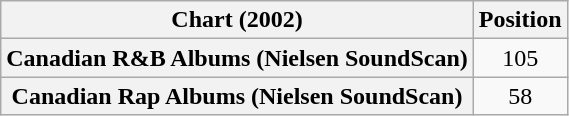<table class="wikitable plainrowheaders" style="text-align:center">
<tr>
<th>Chart (2002)</th>
<th>Position</th>
</tr>
<tr>
<th scope="row">Canadian R&B Albums (Nielsen SoundScan)</th>
<td>105</td>
</tr>
<tr>
<th scope="row">Canadian Rap Albums (Nielsen SoundScan)</th>
<td>58</td>
</tr>
</table>
